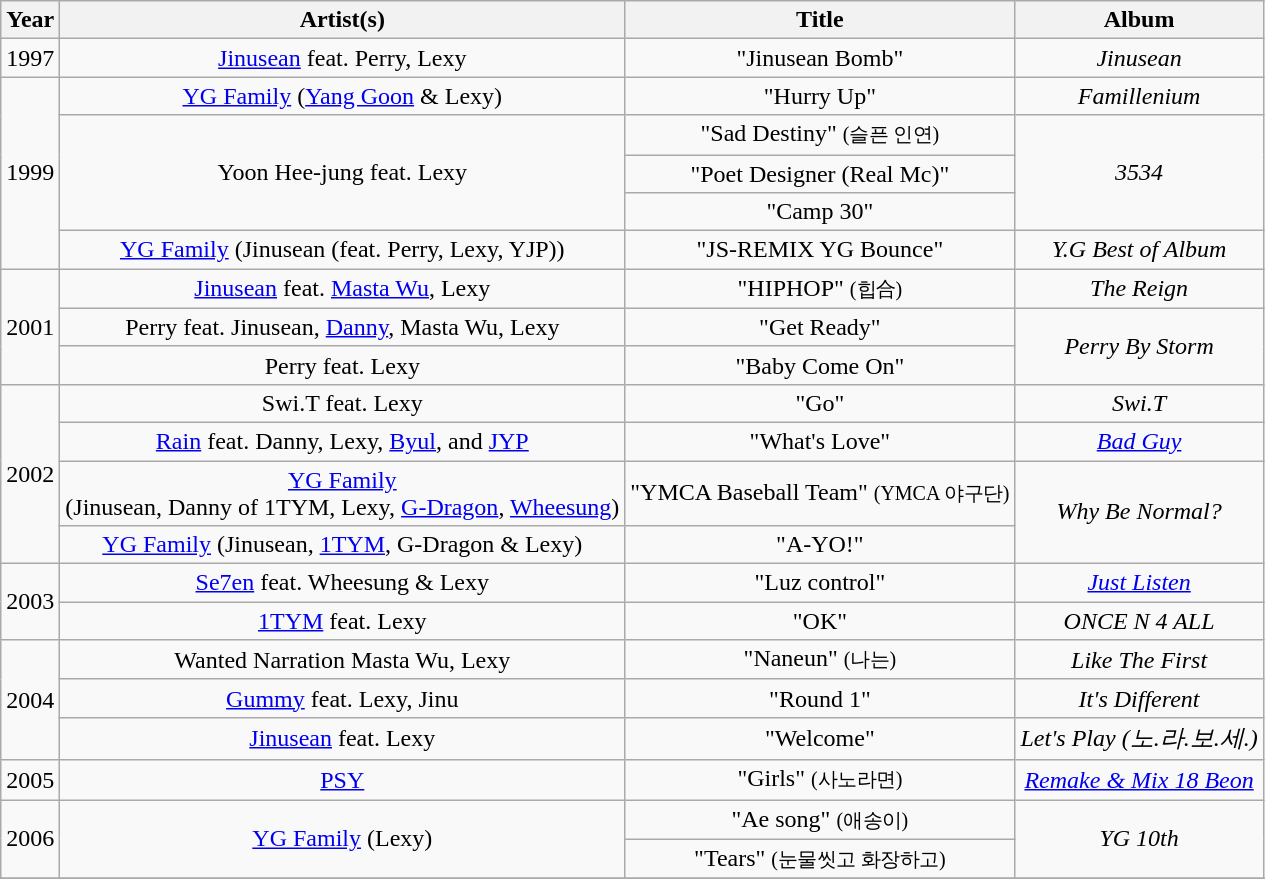<table class="wikitable plainrowheaders" style="text-align:center">
<tr>
<th>Year</th>
<th>Artist(s)</th>
<th>Title</th>
<th>Album</th>
</tr>
<tr>
<td>1997</td>
<td><a href='#'>Jinusean</a> feat. Perry, Lexy</td>
<td>"Jinusean Bomb"</td>
<td><em>Jinusean</em></td>
</tr>
<tr>
<td rowspan="5">1999</td>
<td><a href='#'>YG Family</a> (<a href='#'>Yang Goon</a> & Lexy)</td>
<td>"Hurry Up"</td>
<td><em>Famillenium</em></td>
</tr>
<tr>
<td rowspan="3">Yoon Hee-jung feat. Lexy</td>
<td>"Sad Destiny" <small>(슬픈 인연)</small></td>
<td rowspan="3"><em>3534</em></td>
</tr>
<tr>
<td>"Poet Designer (Real Mc)"</td>
</tr>
<tr>
<td>"Camp 30"</td>
</tr>
<tr>
<td><a href='#'>YG Family</a> (Jinusean (feat. Perry, Lexy, YJP))</td>
<td>"JS-REMIX YG Bounce"</td>
<td><em>Y.G Best of Album</em></td>
</tr>
<tr>
<td rowspan="3">2001</td>
<td><a href='#'>Jinusean</a> feat. <a href='#'>Masta Wu</a>, Lexy</td>
<td>"HIPHOP" <small>(힙合)</small></td>
<td><em>The Reign</em></td>
</tr>
<tr>
<td>Perry feat. Jinusean, <a href='#'>Danny</a>, Masta Wu, Lexy</td>
<td>"Get Ready"</td>
<td rowspan="2"><em>Perry By Storm</em></td>
</tr>
<tr>
<td>Perry feat. Lexy</td>
<td>"Baby Come On"</td>
</tr>
<tr>
<td rowspan="4">2002</td>
<td>Swi.T feat. Lexy</td>
<td>"Go"</td>
<td><em>Swi.T</em></td>
</tr>
<tr>
<td><a href='#'>Rain</a> feat. Danny, Lexy, <a href='#'>Byul</a>, and <a href='#'>JYP</a></td>
<td>"What's Love"</td>
<td><em><a href='#'>Bad Guy</a></em></td>
</tr>
<tr>
<td><a href='#'>YG Family</a> <br>(Jinusean, Danny of 1TYM, Lexy, <a href='#'>G-Dragon</a>, <a href='#'>Wheesung</a>)</td>
<td>"YMCA Baseball Team" <small>(YMCA 야구단)</small></td>
<td rowspan="2"><em>Why Be Normal? </em></td>
</tr>
<tr>
<td><a href='#'>YG Family</a> (Jinusean, <a href='#'>1TYM</a>, G-Dragon & Lexy)</td>
<td>"A-YO!"</td>
</tr>
<tr>
<td rowspan="2">2003</td>
<td><a href='#'>Se7en</a> feat. Wheesung & Lexy</td>
<td>"Luz control"</td>
<td><em><a href='#'>Just Listen</a></em></td>
</tr>
<tr>
<td><a href='#'>1TYM</a> feat. Lexy</td>
<td>"OK"</td>
<td><em>ONCE N 4 ALL</em></td>
</tr>
<tr>
<td rowspan="3">2004</td>
<td>Wanted Narration Masta Wu, Lexy</td>
<td>"Naneun" <small>(나는)</small></td>
<td><em>Like The First</em></td>
</tr>
<tr>
<td><a href='#'>Gummy</a> feat. Lexy, Jinu</td>
<td>"Round 1"</td>
<td><em>It's Different</em></td>
</tr>
<tr>
<td><a href='#'>Jinusean</a> feat. Lexy</td>
<td>"Welcome"</td>
<td><em>Let's Play (노.라.보.세.) </em></td>
</tr>
<tr>
<td>2005</td>
<td><a href='#'>PSY</a></td>
<td>"Girls" <small>(사노라면)</small></td>
<td><em><a href='#'>Remake & Mix 18 Beon</a></em></td>
</tr>
<tr>
<td rowspan="2">2006</td>
<td rowspan="2"><a href='#'>YG Family</a> (Lexy)</td>
<td>"Ae song" <small>(애송이)</small></td>
<td rowspan="2"><em>YG 10th</em></td>
</tr>
<tr>
<td>"Tears" <small>(눈물씻고 화장하고)</small></td>
</tr>
<tr>
</tr>
</table>
